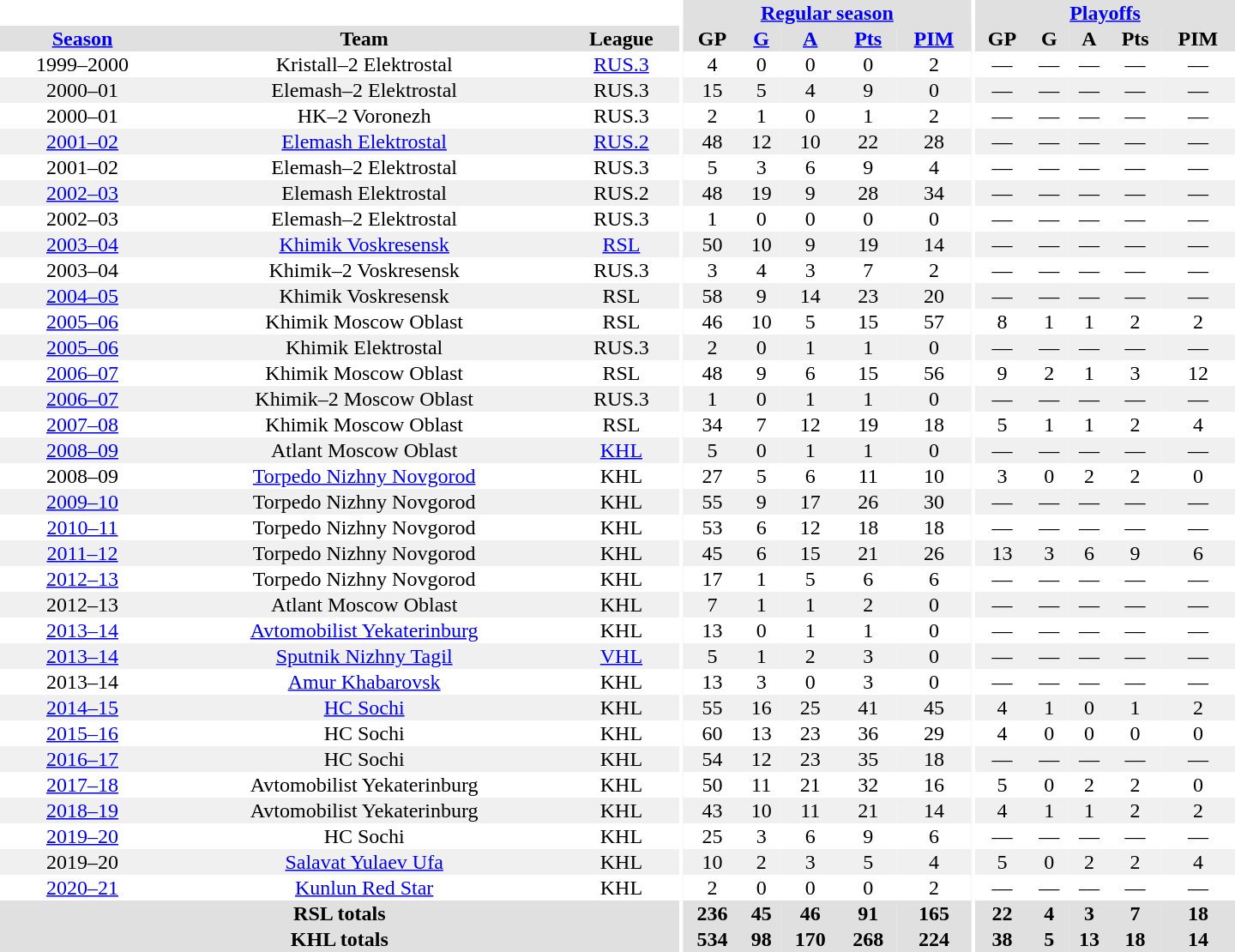<table border="0" cellpadding="1" cellspacing="0" style="text-align:center; width:60em">
<tr bgcolor="#e0e0e0">
<th colspan="3" bgcolor="#ffffff"></th>
<th rowspan="99" bgcolor="#ffffff"></th>
<th colspan="5"><a href='#'>Regular season</a></th>
<th rowspan="99" bgcolor="#ffffff"></th>
<th colspan="5"><a href='#'>Playoffs</a></th>
</tr>
<tr bgcolor="#e0e0e0">
<th><a href='#'>Season</a></th>
<th>Team</th>
<th>League</th>
<th>GP</th>
<th><a href='#'>G</a></th>
<th><a href='#'>A</a></th>
<th><a href='#'>Pts</a></th>
<th><a href='#'>PIM</a></th>
<th>GP</th>
<th>G</th>
<th>A</th>
<th>Pts</th>
<th>PIM</th>
</tr>
<tr>
<td>1999–2000</td>
<td>Kristall–2 Elektrostal</td>
<td><a href='#'>RUS.3</a></td>
<td>4</td>
<td>0</td>
<td>0</td>
<td>0</td>
<td>2</td>
<td>—</td>
<td>—</td>
<td>—</td>
<td>—</td>
<td>—</td>
</tr>
<tr bgcolor="#f0f0f0">
<td>2000–01</td>
<td>Elemash–2 Elektrostal</td>
<td>RUS.3</td>
<td>15</td>
<td>5</td>
<td>4</td>
<td>9</td>
<td>0</td>
<td>—</td>
<td>—</td>
<td>—</td>
<td>—</td>
<td>—</td>
</tr>
<tr>
<td>2000–01</td>
<td>HK–2 Voronezh</td>
<td>RUS.3</td>
<td>2</td>
<td>1</td>
<td>0</td>
<td>1</td>
<td>2</td>
<td>—</td>
<td>—</td>
<td>—</td>
<td>—</td>
<td>—</td>
</tr>
<tr bgcolor="#f0f0f0">
<td><a href='#'>2001–02</a></td>
<td><a href='#'>Elemash Elektrostal</a></td>
<td><a href='#'>RUS.2</a></td>
<td>48</td>
<td>12</td>
<td>10</td>
<td>22</td>
<td>28</td>
<td>—</td>
<td>—</td>
<td>—</td>
<td>—</td>
<td>—</td>
</tr>
<tr>
<td>2001–02</td>
<td>Elemash–2 Elektrostal</td>
<td>RUS.3</td>
<td>5</td>
<td>3</td>
<td>6</td>
<td>9</td>
<td>4</td>
<td>—</td>
<td>—</td>
<td>—</td>
<td>—</td>
<td>—</td>
</tr>
<tr bgcolor="#f0f0f0">
<td><a href='#'>2002–03</a></td>
<td>Elemash Elektrostal</td>
<td>RUS.2</td>
<td>48</td>
<td>19</td>
<td>9</td>
<td>28</td>
<td>34</td>
<td>—</td>
<td>—</td>
<td>—</td>
<td>—</td>
<td>—</td>
</tr>
<tr>
<td>2002–03</td>
<td>Elemash–2 Elektrostal</td>
<td>RUS.3</td>
<td>1</td>
<td>0</td>
<td>0</td>
<td>0</td>
<td>0</td>
<td>—</td>
<td>—</td>
<td>—</td>
<td>—</td>
<td>—</td>
</tr>
<tr bgcolor="#f0f0f0">
<td><a href='#'>2003–04</a></td>
<td><a href='#'>Khimik Voskresensk</a></td>
<td><a href='#'>RSL</a></td>
<td>50</td>
<td>10</td>
<td>9</td>
<td>19</td>
<td>14</td>
<td>—</td>
<td>—</td>
<td>—</td>
<td>—</td>
<td>—</td>
</tr>
<tr>
<td>2003–04</td>
<td>Khimik–2 Voskresensk</td>
<td>RUS.3</td>
<td>3</td>
<td>4</td>
<td>3</td>
<td>7</td>
<td>2</td>
<td>—</td>
<td>—</td>
<td>—</td>
<td>—</td>
<td>—</td>
</tr>
<tr bgcolor="#f0f0f0">
<td><a href='#'>2004–05</a></td>
<td>Khimik Voskresensk</td>
<td>RSL</td>
<td>58</td>
<td>9</td>
<td>14</td>
<td>23</td>
<td>20</td>
<td>—</td>
<td>—</td>
<td>—</td>
<td>—</td>
<td>—</td>
</tr>
<tr>
<td><a href='#'>2005–06</a></td>
<td>Khimik Moscow Oblast</td>
<td>RSL</td>
<td>46</td>
<td>10</td>
<td>5</td>
<td>15</td>
<td>57</td>
<td>8</td>
<td>1</td>
<td>1</td>
<td>2</td>
<td>2</td>
</tr>
<tr bgcolor="#f0f0f0">
<td><a href='#'>2005–06</a></td>
<td>Khimik Elektrostal</td>
<td>RUS.3</td>
<td>2</td>
<td>0</td>
<td>1</td>
<td>1</td>
<td>0</td>
<td>—</td>
<td>—</td>
<td>—</td>
<td>—</td>
<td>—</td>
</tr>
<tr>
<td><a href='#'>2006–07</a></td>
<td>Khimik Moscow Oblast</td>
<td>RSL</td>
<td>48</td>
<td>9</td>
<td>6</td>
<td>15</td>
<td>56</td>
<td>9</td>
<td>2</td>
<td>1</td>
<td>3</td>
<td>12</td>
</tr>
<tr bgcolor="#f0f0f0">
<td><a href='#'>2006–07</a></td>
<td>Khimik–2 Moscow Oblast</td>
<td>RUS.3</td>
<td>1</td>
<td>0</td>
<td>1</td>
<td>1</td>
<td>0</td>
<td>—</td>
<td>—</td>
<td>—</td>
<td>—</td>
<td>—</td>
</tr>
<tr>
<td><a href='#'>2007–08</a></td>
<td>Khimik Moscow Oblast</td>
<td>RSL</td>
<td>34</td>
<td>7</td>
<td>12</td>
<td>19</td>
<td>18</td>
<td>5</td>
<td>1</td>
<td>1</td>
<td>2</td>
<td>4</td>
</tr>
<tr bgcolor="#f0f0f0">
<td><a href='#'>2008–09</a></td>
<td>Atlant Moscow Oblast</td>
<td><a href='#'>KHL</a></td>
<td>5</td>
<td>0</td>
<td>1</td>
<td>1</td>
<td>0</td>
<td>—</td>
<td>—</td>
<td>—</td>
<td>—</td>
<td>—</td>
</tr>
<tr>
<td>2008–09</td>
<td><a href='#'>Torpedo Nizhny Novgorod</a></td>
<td>KHL</td>
<td>27</td>
<td>5</td>
<td>6</td>
<td>11</td>
<td>10</td>
<td>3</td>
<td>0</td>
<td>2</td>
<td>2</td>
<td>0</td>
</tr>
<tr bgcolor="#f0f0f0">
<td><a href='#'>2009–10</a></td>
<td>Torpedo Nizhny Novgorod</td>
<td>KHL</td>
<td>55</td>
<td>9</td>
<td>17</td>
<td>26</td>
<td>30</td>
<td>—</td>
<td>—</td>
<td>—</td>
<td>—</td>
<td>—</td>
</tr>
<tr>
<td><a href='#'>2010–11</a></td>
<td>Torpedo Nizhny Novgorod</td>
<td>KHL</td>
<td>53</td>
<td>6</td>
<td>12</td>
<td>18</td>
<td>18</td>
<td>—</td>
<td>—</td>
<td>—</td>
<td>—</td>
<td>—</td>
</tr>
<tr bgcolor="#f0f0f0">
<td><a href='#'>2011–12</a></td>
<td>Torpedo Nizhny Novgorod</td>
<td>KHL</td>
<td>45</td>
<td>6</td>
<td>15</td>
<td>21</td>
<td>26</td>
<td>13</td>
<td>3</td>
<td>6</td>
<td>9</td>
<td>6</td>
</tr>
<tr>
<td><a href='#'>2012–13</a></td>
<td>Torpedo Nizhny Novgorod</td>
<td>KHL</td>
<td>17</td>
<td>1</td>
<td>5</td>
<td>6</td>
<td>6</td>
<td>—</td>
<td>—</td>
<td>—</td>
<td>—</td>
<td>—</td>
</tr>
<tr bgcolor="#f0f0f0">
<td>2012–13</td>
<td>Atlant Moscow Oblast</td>
<td>KHL</td>
<td>7</td>
<td>1</td>
<td>1</td>
<td>2</td>
<td>0</td>
<td>—</td>
<td>—</td>
<td>—</td>
<td>—</td>
<td>—</td>
</tr>
<tr>
<td><a href='#'>2013–14</a></td>
<td><a href='#'>Avtomobilist Yekaterinburg</a></td>
<td>KHL</td>
<td>13</td>
<td>0</td>
<td>1</td>
<td>1</td>
<td>0</td>
<td>—</td>
<td>—</td>
<td>—</td>
<td>—</td>
<td>—</td>
</tr>
<tr bgcolor="#f0f0f0">
<td><a href='#'>2013–14</a></td>
<td><a href='#'>Sputnik Nizhny Tagil</a></td>
<td><a href='#'>VHL</a></td>
<td>5</td>
<td>1</td>
<td>2</td>
<td>3</td>
<td>0</td>
<td>—</td>
<td>—</td>
<td>—</td>
<td>—</td>
<td>—</td>
</tr>
<tr>
<td>2013–14</td>
<td><a href='#'>Amur Khabarovsk</a></td>
<td>KHL</td>
<td>13</td>
<td>3</td>
<td>0</td>
<td>3</td>
<td>0</td>
<td>—</td>
<td>—</td>
<td>—</td>
<td>—</td>
<td>—</td>
</tr>
<tr bgcolor="#f0f0f0">
<td><a href='#'>2014–15</a></td>
<td><a href='#'>HC Sochi</a></td>
<td>KHL</td>
<td>55</td>
<td>16</td>
<td>25</td>
<td>41</td>
<td>45</td>
<td>4</td>
<td>1</td>
<td>0</td>
<td>1</td>
<td>2</td>
</tr>
<tr>
<td><a href='#'>2015–16</a></td>
<td>HC Sochi</td>
<td>KHL</td>
<td>60</td>
<td>13</td>
<td>23</td>
<td>36</td>
<td>29</td>
<td>4</td>
<td>0</td>
<td>0</td>
<td>0</td>
<td>0</td>
</tr>
<tr bgcolor="#f0f0f0">
<td><a href='#'>2016–17</a></td>
<td>HC Sochi</td>
<td>KHL</td>
<td>54</td>
<td>12</td>
<td>23</td>
<td>35</td>
<td>18</td>
<td>—</td>
<td>—</td>
<td>—</td>
<td>—</td>
<td>—</td>
</tr>
<tr>
<td><a href='#'>2017–18</a></td>
<td>Avtomobilist Yekaterinburg</td>
<td>KHL</td>
<td>50</td>
<td>11</td>
<td>21</td>
<td>32</td>
<td>16</td>
<td>5</td>
<td>0</td>
<td>2</td>
<td>2</td>
<td>0</td>
</tr>
<tr bgcolor="#f0f0f0">
<td><a href='#'>2018–19</a></td>
<td>Avtomobilist Yekaterinburg</td>
<td>KHL</td>
<td>43</td>
<td>10</td>
<td>11</td>
<td>21</td>
<td>14</td>
<td>4</td>
<td>1</td>
<td>1</td>
<td>2</td>
<td>2</td>
</tr>
<tr>
<td><a href='#'>2019–20</a></td>
<td>HC Sochi</td>
<td>KHL</td>
<td>25</td>
<td>3</td>
<td>6</td>
<td>9</td>
<td>6</td>
<td>—</td>
<td>—</td>
<td>—</td>
<td>—</td>
<td>—</td>
</tr>
<tr bgcolor="#f0f0f0">
<td>2019–20</td>
<td><a href='#'>Salavat Yulaev Ufa</a></td>
<td>KHL</td>
<td>10</td>
<td>2</td>
<td>3</td>
<td>5</td>
<td>4</td>
<td>5</td>
<td>0</td>
<td>2</td>
<td>2</td>
<td>4</td>
</tr>
<tr>
<td><a href='#'>2020–21</a></td>
<td><a href='#'>Kunlun Red Star</a></td>
<td>KHL</td>
<td>2</td>
<td>0</td>
<td>0</td>
<td>0</td>
<td>2</td>
<td>—</td>
<td>—</td>
<td>—</td>
<td>—</td>
<td>—</td>
</tr>
<tr bgcolor="#e0e0e0">
<th colspan="3">RSL totals</th>
<th>236</th>
<th>45</th>
<th>46</th>
<th>91</th>
<th>165</th>
<th>22</th>
<th>4</th>
<th>3</th>
<th>7</th>
<th>18</th>
</tr>
<tr bgcolor="#e0e0e0">
<th colspan="3">KHL totals</th>
<th>534</th>
<th>98</th>
<th>170</th>
<th>268</th>
<th>224</th>
<th>38</th>
<th>5</th>
<th>13</th>
<th>18</th>
<th>14</th>
</tr>
</table>
